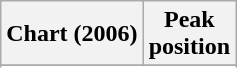<table class="wikitable sortable">
<tr>
<th align="left">Chart (2006)</th>
<th align="center">Peak<br>position</th>
</tr>
<tr>
</tr>
<tr>
</tr>
<tr>
</tr>
</table>
